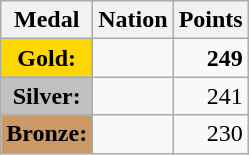<table class="wikitable">
<tr>
<th>Medal</th>
<th>Nation</th>
<th>Points</th>
</tr>
<tr>
<td style="text-align:center;background-color:gold;"><strong>Gold:</strong></td>
<td><strong></strong></td>
<td align="right"><strong>249</strong></td>
</tr>
<tr>
<td style="text-align:center;background-color:silver;"><strong>Silver:</strong></td>
<td></td>
<td align="right">241</td>
</tr>
<tr>
<td style="text-align:center;background-color:#CC9966;"><strong>Bronze:</strong></td>
<td></td>
<td align="right">230</td>
</tr>
</table>
